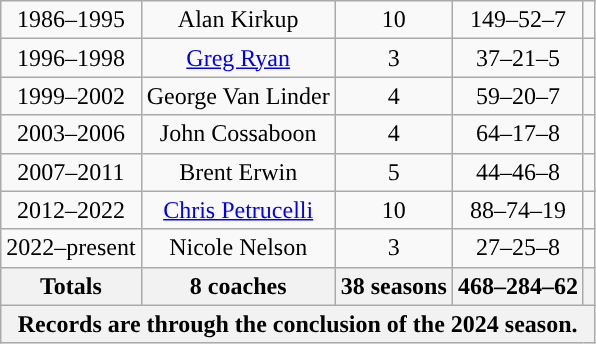<table class="wikitable">
<tr align="center">
<td>1986–1995</td>
<td>Alan Kirkup</td>
<td>10</td>
<td>149–52–7</td>
<td></td>
</tr>
<tr align="center">
<td>1996–1998</td>
<td><a href='#'>Greg Ryan</a></td>
<td>3</td>
<td>37–21–5</td>
<td></td>
</tr>
<tr align="center">
<td>1999–2002</td>
<td>George Van Linder</td>
<td>4</td>
<td>59–20–7</td>
<td></td>
</tr>
<tr align="center">
<td>2003–2006</td>
<td>John Cossaboon</td>
<td>4</td>
<td>64–17–8</td>
<td></td>
</tr>
<tr align="center">
<td>2007–2011</td>
<td>Brent Erwin</td>
<td>5</td>
<td>44–46–8</td>
<td></td>
</tr>
<tr align="center">
<td>2012–2022</td>
<td><a href='#'>Chris Petrucelli</a></td>
<td>10</td>
<td>88–74–19</td>
<td></td>
</tr>
<tr align="center">
<td>2022–present</td>
<td>Nicole Nelson</td>
<td>3</td>
<td>27–25–8</td>
<td></td>
</tr>
<tr align="center" class="sortbottom">
<th>Totals</th>
<th>8 coaches</th>
<th>38 seasons</th>
<th>468–284–62</th>
<th><strong></strong></th>
</tr>
<tr>
<th colSpan="5" align="center">Records are through the conclusion of the 2024 season.</th>
</tr>
</table>
